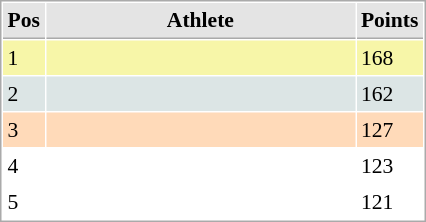<table cellspacing="1" cellpadding="3" style="border:1px solid #aaa; font-size:90%;">
<tr style="background:#e4e4e4;">
<th style="border-bottom:1px solid #aaa; width:10px;">Pos</th>
<th style="border-bottom:1px solid #aaa; width:200px;">Athlete</th>
<th style="border-bottom:1px solid #aaa; width:20px;">Points</th>
</tr>
<tr style="background:#f7f6a8;">
<td>1</td>
<td></td>
<td>168</td>
</tr>
<tr style="background:#dce5e5;">
<td>2</td>
<td></td>
<td>162</td>
</tr>
<tr style="background:#ffdab9;">
<td>3</td>
<td></td>
<td>127</td>
</tr>
<tr>
<td>4</td>
<td></td>
<td>123</td>
</tr>
<tr>
<td>5</td>
<td></td>
<td>121</td>
</tr>
</table>
